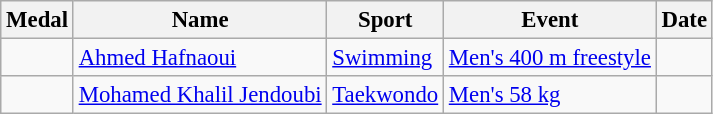<table class="wikitable sortable" style="font-size: 95%;">
<tr>
<th>Medal</th>
<th>Name</th>
<th>Sport</th>
<th>Event</th>
<th>Date</th>
</tr>
<tr>
<td></td>
<td><a href='#'>Ahmed Hafnaoui</a></td>
<td><a href='#'>Swimming</a></td>
<td><a href='#'>Men's 400 m freestyle</a></td>
<td></td>
</tr>
<tr>
<td></td>
<td><a href='#'>Mohamed Khalil Jendoubi</a></td>
<td><a href='#'>Taekwondo</a></td>
<td><a href='#'>Men's 58 kg</a></td>
<td></td>
</tr>
</table>
